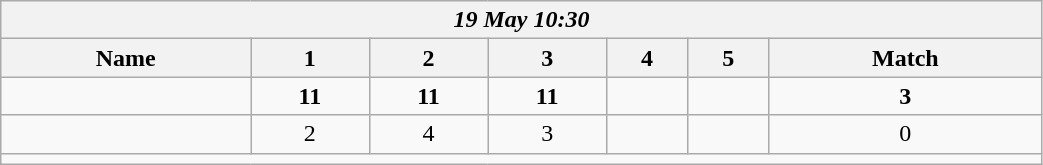<table class=wikitable style="text-align:center; width: 55%">
<tr>
<th colspan=17><em>19 May 10:30</em></th>
</tr>
<tr>
<th>Name</th>
<th>1</th>
<th>2</th>
<th>3</th>
<th>4</th>
<th>5</th>
<th>Match</th>
</tr>
<tr>
<td style="text-align:left;"><strong></strong></td>
<td><strong>11</strong></td>
<td><strong>11</strong></td>
<td><strong>11</strong></td>
<td></td>
<td></td>
<td><strong>3</strong></td>
</tr>
<tr>
<td style="text-align:left;"></td>
<td>2</td>
<td>4</td>
<td>3</td>
<td></td>
<td></td>
<td>0</td>
</tr>
<tr>
<td colspan=17></td>
</tr>
</table>
